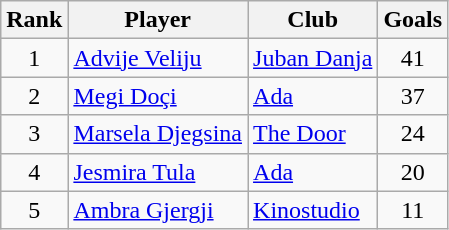<table class="wikitable" style="text-align:center">
<tr>
<th>Rank</th>
<th>Player</th>
<th>Club</th>
<th>Goals</th>
</tr>
<tr>
<td rowspan=1>1</td>
<td align="left"> <a href='#'>Advije Veliju</a></td>
<td align="left"><a href='#'>Juban Danja</a></td>
<td rowspan=1>41</td>
</tr>
<tr>
<td rowspan=1>2</td>
<td align="left">  <a href='#'>Megi Doçi</a></td>
<td align="left"><a href='#'>Ada</a></td>
<td rowspan=1>37</td>
</tr>
<tr>
<td rowspan=1>3</td>
<td align="left"> <a href='#'>Marsela Djegsina</a></td>
<td align="left"><a href='#'>The Door</a></td>
<td rowspan=1>24</td>
</tr>
<tr>
<td rowspan=1>4</td>
<td align="left"> <a href='#'>Jesmira Tula</a></td>
<td align="left"><a href='#'>Ada</a></td>
<td rowspan=1>20</td>
</tr>
<tr>
<td rowspan=1>5</td>
<td align="left"> <a href='#'>Ambra Gjergji</a></td>
<td align="left"><a href='#'>Kinostudio</a></td>
<td rowspan=1>11</td>
</tr>
</table>
